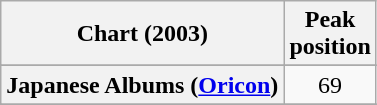<table class="wikitable sortable plainrowheaders" style="text-align:center">
<tr>
<th scope="col">Chart (2003)</th>
<th scope="col">Peak<br>position</th>
</tr>
<tr>
</tr>
<tr>
</tr>
<tr>
</tr>
<tr>
</tr>
<tr>
<th scope="row">Japanese Albums (<a href='#'>Oricon</a>)</th>
<td>69</td>
</tr>
<tr>
</tr>
<tr>
</tr>
<tr>
</tr>
<tr>
</tr>
<tr>
</tr>
</table>
